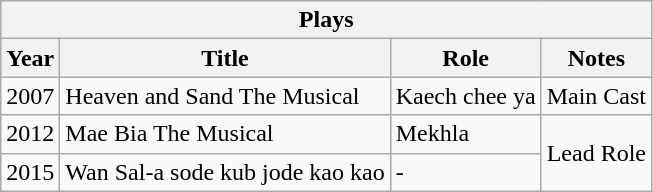<table class=wikitable>
<tr>
<th colspan="4">Plays</th>
</tr>
<tr>
<th>Year</th>
<th>Title</th>
<th>Role</th>
<th>Notes</th>
</tr>
<tr>
<td>2007</td>
<td>Heaven and Sand The Musical</td>
<td>Kaech chee ya</td>
<td>Main Cast</td>
</tr>
<tr>
<td>2012</td>
<td>Mae Bia The Musical</td>
<td>Mekhla</td>
<td rowspan="2">Lead Role</td>
</tr>
<tr>
<td>2015</td>
<td>Wan Sal-a sode kub jode kao kao</td>
<td>-</td>
</tr>
</table>
